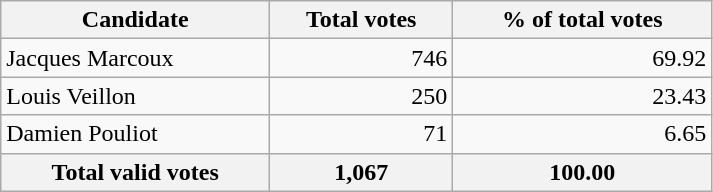<table class="wikitable" width="475">
<tr>
<th align="left">Candidate</th>
<th align="right">Total votes</th>
<th align="right">% of total votes</th>
</tr>
<tr>
<td align="left">Jacques Marcoux</td>
<td align="right">746</td>
<td align="right">69.92</td>
</tr>
<tr>
<td align="left">Louis Veillon</td>
<td align="right">250</td>
<td align="right">23.43</td>
</tr>
<tr>
<td align="left">Damien Pouliot</td>
<td align="right">71</td>
<td align="right">6.65</td>
</tr>
<tr bgcolor="#EEEEEE">
<th align="left">Total valid votes</th>
<th align="right"><strong>1,067</strong></th>
<th align="right"><strong>100.00</strong></th>
</tr>
</table>
